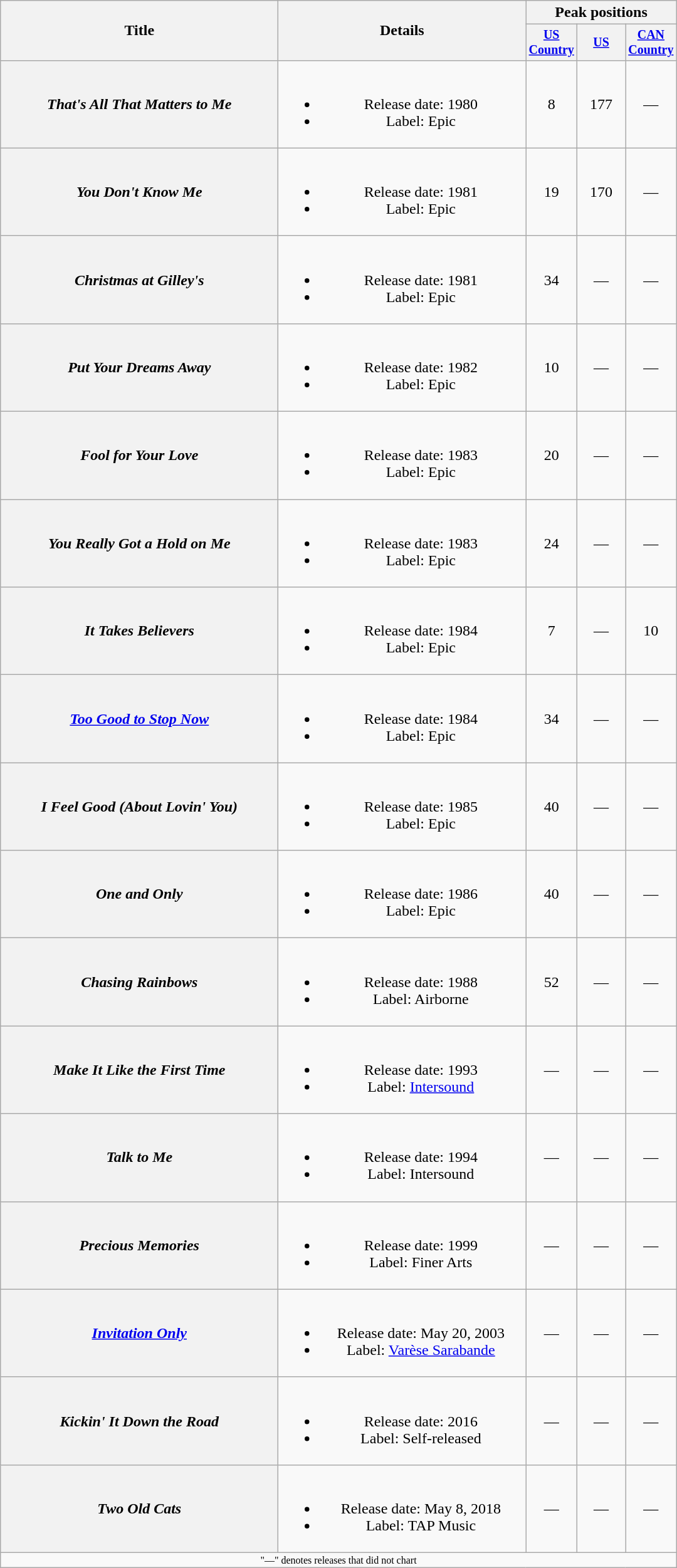<table class="wikitable plainrowheaders" style="text-align:center;">
<tr>
<th rowspan="2" style="width:18em;">Title</th>
<th rowspan="2" style="width:16em;">Details</th>
<th colspan="3">Peak positions</th>
</tr>
<tr style="font-size:smaller;">
<th width="45"><a href='#'>US Country</a><br></th>
<th width="45"><a href='#'>US</a><br></th>
<th width="45"><a href='#'>CAN Country</a><br></th>
</tr>
<tr>
<th scope="row"><em>That's All That Matters to Me</em></th>
<td><br><ul><li>Release date: 1980</li><li>Label: Epic</li></ul></td>
<td>8</td>
<td>177</td>
<td>—</td>
</tr>
<tr>
<th scope="row"><em>You Don't Know Me</em></th>
<td><br><ul><li>Release date: 1981</li><li>Label: Epic</li></ul></td>
<td>19</td>
<td>170</td>
<td>—</td>
</tr>
<tr>
<th scope="row"><em>Christmas at Gilley's</em></th>
<td><br><ul><li>Release date: 1981</li><li>Label: Epic</li></ul></td>
<td>34</td>
<td>—</td>
<td>—</td>
</tr>
<tr>
<th scope="row"><em>Put Your Dreams Away</em></th>
<td><br><ul><li>Release date: 1982</li><li>Label: Epic</li></ul></td>
<td>10</td>
<td>—</td>
<td>—</td>
</tr>
<tr>
<th scope="row"><em>Fool for Your Love</em></th>
<td><br><ul><li>Release date: 1983</li><li>Label: Epic</li></ul></td>
<td>20</td>
<td>—</td>
<td>—</td>
</tr>
<tr>
<th scope="row"><em>You Really Got a Hold on Me</em></th>
<td><br><ul><li>Release date: 1983</li><li>Label: Epic</li></ul></td>
<td>24</td>
<td>—</td>
<td>—</td>
</tr>
<tr>
<th scope="row"><em>It Takes Believers</em><br></th>
<td><br><ul><li>Release date: 1984</li><li>Label: Epic</li></ul></td>
<td>7</td>
<td>—</td>
<td>10</td>
</tr>
<tr>
<th scope="row"><em><a href='#'>Too Good to Stop Now</a></em></th>
<td><br><ul><li>Release date: 1984</li><li>Label: Epic</li></ul></td>
<td>34</td>
<td>—</td>
<td>—</td>
</tr>
<tr>
<th scope="row"><em>I Feel Good (About Lovin' You)</em></th>
<td><br><ul><li>Release date: 1985</li><li>Label: Epic</li></ul></td>
<td>40</td>
<td>—</td>
<td>—</td>
</tr>
<tr>
<th scope="row"><em>One and Only</em></th>
<td><br><ul><li>Release date: 1986</li><li>Label: Epic</li></ul></td>
<td>40</td>
<td>—</td>
<td>—</td>
</tr>
<tr>
<th scope="row"><em>Chasing Rainbows</em></th>
<td><br><ul><li>Release date: 1988</li><li>Label: Airborne</li></ul></td>
<td>52</td>
<td>—</td>
<td>—</td>
</tr>
<tr>
<th scope="row"><em>Make It Like the First Time</em></th>
<td><br><ul><li>Release date: 1993</li><li>Label: <a href='#'>Intersound</a></li></ul></td>
<td>—</td>
<td>—</td>
<td>—</td>
</tr>
<tr>
<th scope="row"><em>Talk to Me</em></th>
<td><br><ul><li>Release date: 1994</li><li>Label: Intersound</li></ul></td>
<td>—</td>
<td>—</td>
<td>—</td>
</tr>
<tr>
<th scope="row"><em>Precious Memories</em></th>
<td><br><ul><li>Release date: 1999</li><li>Label: Finer Arts</li></ul></td>
<td>—</td>
<td>—</td>
<td>—</td>
</tr>
<tr>
<th scope="row"><em><a href='#'>Invitation Only</a></em></th>
<td><br><ul><li>Release date: May 20, 2003</li><li>Label: <a href='#'>Varèse Sarabande</a></li></ul></td>
<td>—</td>
<td>—</td>
<td>—</td>
</tr>
<tr>
<th scope="row"><em>Kickin' It Down the Road</em></th>
<td><br><ul><li>Release date: 2016</li><li>Label: Self-released</li></ul></td>
<td>—</td>
<td>—</td>
<td>—</td>
</tr>
<tr>
<th scope="row"><em>Two Old Cats</em><br></th>
<td><br><ul><li>Release date: May 8, 2018</li><li>Label: TAP Music</li></ul></td>
<td>—</td>
<td>—</td>
<td>—</td>
</tr>
<tr>
<td colspan="5" style="font-size:8pt">"—" denotes releases that did not chart</td>
</tr>
</table>
